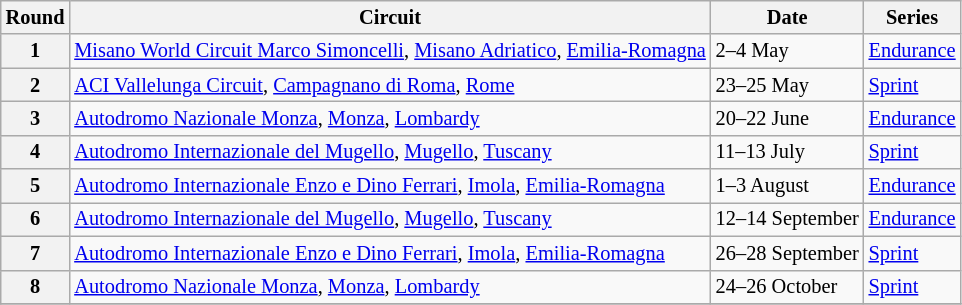<table class="wikitable" style="font-size:85%">
<tr>
<th>Round</th>
<th>Circuit</th>
<th>Date</th>
<th>Series</th>
</tr>
<tr>
<th>1</th>
<td> <a href='#'>Misano World Circuit Marco Simoncelli</a>, <a href='#'>Misano Adriatico</a>, <a href='#'>Emilia-Romagna</a></td>
<td>2–4 May</td>
<td><a href='#'>Endurance</a></td>
</tr>
<tr>
<th>2</th>
<td> <a href='#'>ACI Vallelunga Circuit</a>, <a href='#'>Campagnano di Roma</a>, <a href='#'>Rome</a></td>
<td>23–25 May</td>
<td><a href='#'>Sprint</a></td>
</tr>
<tr>
<th>3</th>
<td> <a href='#'>Autodromo Nazionale Monza</a>, <a href='#'>Monza</a>, <a href='#'>Lombardy</a></td>
<td>20–22 June</td>
<td><a href='#'>Endurance</a></td>
</tr>
<tr>
<th>4</th>
<td> <a href='#'>Autodromo Internazionale del Mugello</a>, <a href='#'>Mugello</a>, <a href='#'>Tuscany</a></td>
<td>11–13 July</td>
<td><a href='#'>Sprint</a></td>
</tr>
<tr>
<th>5</th>
<td> <a href='#'>Autodromo Internazionale Enzo e Dino Ferrari</a>, <a href='#'>Imola</a>, <a href='#'>Emilia-Romagna</a></td>
<td>1–3 August</td>
<td><a href='#'>Endurance</a></td>
</tr>
<tr>
<th>6</th>
<td> <a href='#'>Autodromo Internazionale del Mugello</a>, <a href='#'>Mugello</a>, <a href='#'>Tuscany</a></td>
<td>12–14 September</td>
<td><a href='#'>Endurance</a></td>
</tr>
<tr>
<th>7</th>
<td> <a href='#'>Autodromo Internazionale Enzo e Dino Ferrari</a>, <a href='#'>Imola</a>, <a href='#'>Emilia-Romagna</a></td>
<td>26–28 September</td>
<td><a href='#'>Sprint</a></td>
</tr>
<tr>
<th>8</th>
<td> <a href='#'>Autodromo Nazionale Monza</a>, <a href='#'>Monza</a>, <a href='#'>Lombardy</a></td>
<td>24–26 October</td>
<td><a href='#'>Sprint</a></td>
</tr>
<tr>
</tr>
</table>
